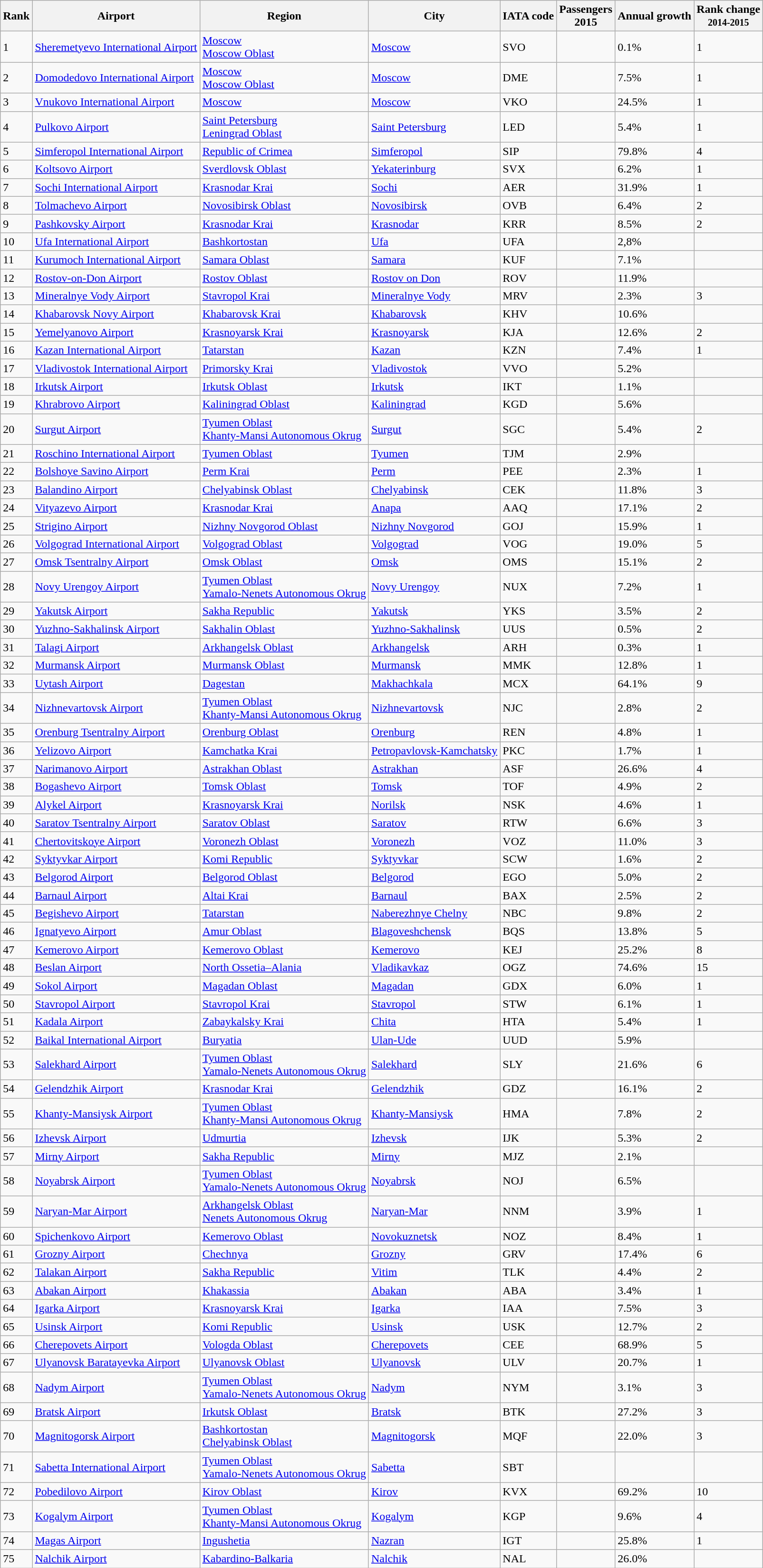<table class="wikitable sortable">
<tr>
<th>Rank</th>
<th>Airport</th>
<th>Region</th>
<th>City</th>
<th>IATA code</th>
<th>Passengers<br>2015</th>
<th>Annual growth</th>
<th>Rank change<br><small>2014-2015</small></th>
</tr>
<tr>
<td>1</td>
<td><a href='#'>Sheremetyevo International Airport</a></td>
<td><a href='#'>Moscow</a><br><a href='#'>Moscow Oblast</a></td>
<td><a href='#'>Moscow</a></td>
<td>SVO</td>
<td style="text-align: right"></td>
<td>  0.1%</td>
<td>1</td>
</tr>
<tr>
<td>2</td>
<td><a href='#'>Domodedovo International Airport</a></td>
<td><a href='#'>Moscow</a><br><a href='#'>Moscow Oblast</a></td>
<td><a href='#'>Moscow</a></td>
<td>DME</td>
<td style="text-align: right"></td>
<td>  7.5%</td>
<td>1</td>
</tr>
<tr>
<td>3</td>
<td><a href='#'>Vnukovo International Airport</a></td>
<td><a href='#'>Moscow</a></td>
<td><a href='#'>Moscow</a></td>
<td>VKO</td>
<td style="text-align: right"></td>
<td>  24.5%</td>
<td>1</td>
</tr>
<tr>
<td>4</td>
<td><a href='#'>Pulkovo Airport</a></td>
<td><a href='#'>Saint Petersburg</a><br><a href='#'>Leningrad Oblast</a></td>
<td><a href='#'>Saint Petersburg</a></td>
<td>LED</td>
<td style="text-align: right"></td>
<td>  5.4%</td>
<td>1</td>
</tr>
<tr>
<td>5</td>
<td><a href='#'>Simferopol International Airport</a></td>
<td><a href='#'>Republic of Crimea</a></td>
<td><a href='#'>Simferopol</a></td>
<td>SIP</td>
<td style="text-align: right"></td>
<td>  79.8%</td>
<td>4</td>
</tr>
<tr>
<td>6</td>
<td><a href='#'>Koltsovo Airport</a></td>
<td><a href='#'>Sverdlovsk Oblast</a></td>
<td><a href='#'>Yekaterinburg</a></td>
<td>SVX</td>
<td style="text-align: right"></td>
<td>  6.2%</td>
<td>1</td>
</tr>
<tr>
<td>7</td>
<td><a href='#'>Sochi International Airport</a></td>
<td><a href='#'>Krasnodar Krai</a></td>
<td><a href='#'>Sochi</a></td>
<td>AER</td>
<td style="text-align: right"></td>
<td>  31.9%</td>
<td>1</td>
</tr>
<tr>
<td>8</td>
<td><a href='#'>Tolmachevo Airport</a></td>
<td><a href='#'>Novosibirsk Oblast</a></td>
<td><a href='#'>Novosibirsk</a></td>
<td>OVB</td>
<td style="text-align: right"></td>
<td>  6.4%</td>
<td>2</td>
</tr>
<tr>
<td>9</td>
<td><a href='#'>Pashkovsky Airport</a></td>
<td><a href='#'>Krasnodar Krai</a></td>
<td><a href='#'>Krasnodar</a></td>
<td>KRR</td>
<td style="text-align: right"></td>
<td>  8.5%</td>
<td>2</td>
</tr>
<tr>
<td>10</td>
<td><a href='#'>Ufa International Airport</a></td>
<td><a href='#'>Bashkortostan</a></td>
<td><a href='#'>Ufa</a></td>
<td>UFA</td>
<td style="text-align: right"></td>
<td>  2,8%</td>
<td></td>
</tr>
<tr>
<td>11</td>
<td><a href='#'>Kurumoch International Airport</a></td>
<td><a href='#'>Samara Oblast</a></td>
<td><a href='#'>Samara</a></td>
<td>KUF</td>
<td style="text-align: right"></td>
<td>  7.1%</td>
<td></td>
</tr>
<tr>
<td>12</td>
<td><a href='#'>Rostov-on-Don Airport</a></td>
<td><a href='#'>Rostov Oblast</a></td>
<td><a href='#'>Rostov on Don</a></td>
<td>ROV</td>
<td style="text-align: right"></td>
<td>  11.9%</td>
<td></td>
</tr>
<tr>
<td>13</td>
<td><a href='#'>Mineralnye Vody Airport</a></td>
<td><a href='#'>Stavropol Krai</a></td>
<td><a href='#'>Mineralnye Vody</a></td>
<td>MRV</td>
<td style="text-align: right"></td>
<td>  2.3%</td>
<td>3</td>
</tr>
<tr>
<td>14</td>
<td><a href='#'>Khabarovsk Novy Airport</a></td>
<td><a href='#'>Khabarovsk Krai</a></td>
<td><a href='#'>Khabarovsk</a></td>
<td>KHV</td>
<td style="text-align: right"></td>
<td>  10.6%</td>
<td></td>
</tr>
<tr>
<td>15</td>
<td><a href='#'>Yemelyanovo Airport</a></td>
<td><a href='#'>Krasnoyarsk Krai</a></td>
<td><a href='#'>Krasnoyarsk</a></td>
<td>KJA</td>
<td style="text-align: right"></td>
<td>  12.6%</td>
<td>2</td>
</tr>
<tr>
<td>16</td>
<td><a href='#'>Kazan International Airport</a></td>
<td><a href='#'>Tatarstan</a></td>
<td><a href='#'>Kazan</a></td>
<td>KZN</td>
<td style="text-align: right"></td>
<td>  7.4%</td>
<td>1</td>
</tr>
<tr>
<td>17</td>
<td><a href='#'>Vladivostok International Airport</a></td>
<td><a href='#'>Primorsky Krai</a></td>
<td><a href='#'>Vladivostok</a></td>
<td>VVO</td>
<td style="text-align: right"></td>
<td>  5.2%</td>
<td></td>
</tr>
<tr>
<td>18</td>
<td><a href='#'>Irkutsk Airport</a></td>
<td><a href='#'>Irkutsk Oblast</a></td>
<td><a href='#'>Irkutsk</a></td>
<td>IKT</td>
<td style="text-align: right"></td>
<td>  1.1%</td>
<td></td>
</tr>
<tr>
<td>19</td>
<td><a href='#'>Khrabrovo Airport</a></td>
<td><a href='#'>Kaliningrad Oblast</a></td>
<td><a href='#'>Kaliningrad</a></td>
<td>KGD</td>
<td style="text-align: right"></td>
<td>  5.6%</td>
<td></td>
</tr>
<tr>
<td>20</td>
<td><a href='#'>Surgut Airport</a></td>
<td><a href='#'>Tyumen Oblast</a><br><a href='#'>Khanty-Mansi Autonomous Okrug</a></td>
<td><a href='#'>Surgut</a></td>
<td>SGC</td>
<td style="text-align: right"></td>
<td>  5.4%</td>
<td>2</td>
</tr>
<tr>
<td>21</td>
<td><a href='#'>Roschino International Airport</a></td>
<td><a href='#'>Tyumen Oblast</a></td>
<td><a href='#'>Tyumen</a></td>
<td>TJM</td>
<td style="text-align: right"></td>
<td>  2.9%</td>
<td></td>
</tr>
<tr>
<td>22</td>
<td><a href='#'>Bolshoye Savino Airport</a></td>
<td><a href='#'>Perm Krai</a></td>
<td><a href='#'>Perm</a></td>
<td>PEE</td>
<td style="text-align: right"></td>
<td>  2.3%</td>
<td>1</td>
</tr>
<tr>
<td>23</td>
<td><a href='#'>Balandino Airport</a></td>
<td><a href='#'>Chelyabinsk Oblast</a></td>
<td><a href='#'>Chelyabinsk</a></td>
<td>CEK</td>
<td style="text-align: right"></td>
<td>  11.8%</td>
<td>3</td>
</tr>
<tr>
<td>24</td>
<td><a href='#'>Vityazevo Airport</a></td>
<td><a href='#'>Krasnodar Krai</a></td>
<td><a href='#'>Anapa</a></td>
<td>AAQ</td>
<td style="text-align: right"></td>
<td>  17.1%</td>
<td>2</td>
</tr>
<tr>
<td>25</td>
<td><a href='#'>Strigino Airport</a></td>
<td><a href='#'>Nizhny Novgorod Oblast</a></td>
<td><a href='#'>Nizhny Novgorod</a></td>
<td>GOJ</td>
<td style="text-align: right"></td>
<td>  15.9%</td>
<td>1</td>
</tr>
<tr>
<td>26</td>
<td><a href='#'>Volgograd International Airport</a></td>
<td><a href='#'>Volgograd Oblast</a></td>
<td><a href='#'>Volgograd</a></td>
<td>VOG</td>
<td style="text-align: right"></td>
<td>  19.0%</td>
<td>5</td>
</tr>
<tr>
<td>27</td>
<td><a href='#'>Omsk Tsentralny Airport</a></td>
<td><a href='#'>Omsk Oblast</a></td>
<td><a href='#'>Omsk</a></td>
<td>OMS</td>
<td style="text-align: right"></td>
<td>  15.1%</td>
<td>2</td>
</tr>
<tr>
<td>28</td>
<td><a href='#'>Novy Urengoy Airport</a></td>
<td><a href='#'>Tyumen Oblast</a><br><a href='#'>Yamalo-Nenets Autonomous Okrug</a></td>
<td><a href='#'>Novy Urengoy</a></td>
<td>NUX</td>
<td style="text-align: right"></td>
<td>  7.2%</td>
<td>1</td>
</tr>
<tr>
<td>29</td>
<td><a href='#'>Yakutsk Airport</a></td>
<td><a href='#'>Sakha Republic</a></td>
<td><a href='#'>Yakutsk</a></td>
<td>YKS</td>
<td style="text-align: right"></td>
<td>  3.5%</td>
<td>2</td>
</tr>
<tr>
<td>30</td>
<td><a href='#'>Yuzhno-Sakhalinsk Airport</a></td>
<td><a href='#'>Sakhalin Oblast</a></td>
<td><a href='#'>Yuzhno-Sakhalinsk</a></td>
<td>UUS</td>
<td style="text-align: right"></td>
<td>  0.5%</td>
<td>2</td>
</tr>
<tr>
<td>31</td>
<td><a href='#'>Talagi Airport</a></td>
<td><a href='#'>Arkhangelsk Oblast</a></td>
<td><a href='#'>Arkhangelsk</a></td>
<td>ARH</td>
<td style="text-align: right"></td>
<td>  0.3%</td>
<td>1</td>
</tr>
<tr>
<td>32</td>
<td><a href='#'>Murmansk Airport</a></td>
<td><a href='#'>Murmansk Oblast</a></td>
<td><a href='#'>Murmansk</a></td>
<td>MMK</td>
<td style="text-align: right"></td>
<td>  12.8%</td>
<td>1</td>
</tr>
<tr>
<td>33</td>
<td><a href='#'>Uytash Airport</a></td>
<td><a href='#'>Dagestan</a></td>
<td><a href='#'>Makhachkala</a></td>
<td>MCX</td>
<td style="text-align: right"></td>
<td>  64.1%</td>
<td>9</td>
</tr>
<tr>
<td>34</td>
<td><a href='#'>Nizhnevartovsk Airport</a></td>
<td><a href='#'>Tyumen Oblast</a><br><a href='#'>Khanty-Mansi Autonomous Okrug</a></td>
<td><a href='#'>Nizhnevartovsk</a></td>
<td>NJC</td>
<td style="text-align: right"></td>
<td>  2.8%</td>
<td>2</td>
</tr>
<tr>
<td>35</td>
<td><a href='#'>Orenburg Tsentralny Airport</a></td>
<td><a href='#'>Orenburg Oblast</a></td>
<td><a href='#'>Orenburg</a></td>
<td>REN</td>
<td style="text-align: right"></td>
<td>  4.8%</td>
<td>1</td>
</tr>
<tr>
<td>36</td>
<td><a href='#'>Yelizovo Airport</a></td>
<td><a href='#'>Kamchatka Krai</a></td>
<td><a href='#'>Petropavlovsk-Kamchatsky</a></td>
<td>PKC</td>
<td style="text-align: right"></td>
<td>  1.7%</td>
<td>1</td>
</tr>
<tr>
<td>37</td>
<td><a href='#'>Narimanovo Airport</a></td>
<td><a href='#'>Astrakhan Oblast</a></td>
<td><a href='#'>Astrakhan</a></td>
<td>ASF</td>
<td style="text-align: right"></td>
<td>  26.6%</td>
<td>4</td>
</tr>
<tr>
<td>38</td>
<td><a href='#'>Bogashevo Airport</a></td>
<td><a href='#'>Tomsk Oblast</a></td>
<td><a href='#'>Tomsk</a></td>
<td>TOF</td>
<td style="text-align: right"></td>
<td>  4.9%</td>
<td>2</td>
</tr>
<tr>
<td>39</td>
<td><a href='#'>Alykel Airport</a></td>
<td><a href='#'>Krasnoyarsk Krai</a></td>
<td><a href='#'>Norilsk</a></td>
<td>NSK</td>
<td style="text-align: right"></td>
<td>  4.6%</td>
<td>1</td>
</tr>
<tr>
<td>40</td>
<td><a href='#'>Saratov Tsentralny Airport</a></td>
<td><a href='#'>Saratov Oblast</a></td>
<td><a href='#'>Saratov</a></td>
<td>RTW</td>
<td style="text-align: right"></td>
<td>  6.6%</td>
<td>3</td>
</tr>
<tr>
<td>41</td>
<td><a href='#'>Chertovitskoye Airport</a></td>
<td><a href='#'>Voronezh Oblast</a></td>
<td><a href='#'>Voronezh</a></td>
<td>VOZ</td>
<td style="text-align: right"></td>
<td>  11.0%</td>
<td>3</td>
</tr>
<tr>
<td>42</td>
<td><a href='#'>Syktyvkar Airport</a></td>
<td><a href='#'>Komi Republic</a></td>
<td><a href='#'>Syktyvkar</a></td>
<td>SCW</td>
<td style="text-align: right"></td>
<td>  1.6%</td>
<td>2</td>
</tr>
<tr>
<td>43</td>
<td><a href='#'>Belgorod Airport</a></td>
<td><a href='#'>Belgorod Oblast</a></td>
<td><a href='#'>Belgorod</a></td>
<td>EGO</td>
<td style="text-align: right"></td>
<td>  5.0%</td>
<td>2</td>
</tr>
<tr>
<td>44</td>
<td><a href='#'>Barnaul Airport</a></td>
<td><a href='#'>Altai Krai</a></td>
<td><a href='#'>Barnaul</a></td>
<td>BAX</td>
<td style="text-align: right"></td>
<td>  2.5%</td>
<td>2</td>
</tr>
<tr>
<td>45</td>
<td><a href='#'>Begishevo Airport</a></td>
<td><a href='#'>Tatarstan</a></td>
<td><a href='#'>Naberezhnye Chelny</a></td>
<td>NBC</td>
<td style="text-align: right"></td>
<td>  9.8%</td>
<td>2</td>
</tr>
<tr>
<td>46</td>
<td><a href='#'>Ignatyevo Airport</a></td>
<td><a href='#'>Amur Oblast</a></td>
<td><a href='#'>Blagoveshchensk</a></td>
<td>BQS</td>
<td style="text-align: right"></td>
<td>  13.8%</td>
<td>5</td>
</tr>
<tr>
<td>47</td>
<td><a href='#'>Kemerovo Airport</a></td>
<td><a href='#'>Kemerovo Oblast</a></td>
<td><a href='#'>Kemerovo</a></td>
<td>KEJ</td>
<td style="text-align: right"></td>
<td>  25.2%</td>
<td>8</td>
</tr>
<tr>
<td>48</td>
<td><a href='#'>Beslan Airport</a></td>
<td><a href='#'>North Ossetia–Alania</a></td>
<td><a href='#'>Vladikavkaz</a></td>
<td>OGZ</td>
<td style="text-align: right"></td>
<td>  74.6%</td>
<td>15</td>
</tr>
<tr>
<td>49</td>
<td><a href='#'>Sokol Airport</a></td>
<td><a href='#'>Magadan Oblast</a></td>
<td><a href='#'>Magadan</a></td>
<td>GDX</td>
<td style="text-align: right"></td>
<td>  6.0%</td>
<td>1</td>
</tr>
<tr>
<td>50</td>
<td><a href='#'>Stavropol Airport</a></td>
<td><a href='#'>Stavropol Krai</a></td>
<td><a href='#'>Stavropol</a></td>
<td>STW</td>
<td style="text-align: right"></td>
<td>  6.1%</td>
<td>1</td>
</tr>
<tr>
<td>51</td>
<td><a href='#'>Kadala Airport</a></td>
<td><a href='#'>Zabaykalsky Krai</a></td>
<td><a href='#'>Chita</a></td>
<td>HTA</td>
<td style="text-align: right"></td>
<td>  5.4%</td>
<td>1</td>
</tr>
<tr>
<td>52</td>
<td><a href='#'>Baikal International Airport</a></td>
<td><a href='#'>Buryatia</a></td>
<td><a href='#'>Ulan-Ude</a></td>
<td>UUD</td>
<td style="text-align: right"></td>
<td>  5.9%</td>
<td></td>
</tr>
<tr>
<td>53</td>
<td><a href='#'>Salekhard Airport</a></td>
<td><a href='#'>Tyumen Oblast</a><br><a href='#'>Yamalo-Nenets Autonomous Okrug</a></td>
<td><a href='#'>Salekhard</a></td>
<td>SLY</td>
<td style="text-align: right"></td>
<td>  21.6%</td>
<td>6</td>
</tr>
<tr>
<td>54</td>
<td><a href='#'>Gelendzhik Airport</a></td>
<td><a href='#'>Krasnodar Krai</a></td>
<td><a href='#'>Gelendzhik</a></td>
<td>GDZ</td>
<td style="text-align: right"></td>
<td>  16.1%</td>
<td>2</td>
</tr>
<tr>
<td>55</td>
<td><a href='#'>Khanty-Mansiysk Airport</a></td>
<td><a href='#'>Tyumen Oblast</a><br><a href='#'>Khanty-Mansi Autonomous Okrug</a></td>
<td><a href='#'>Khanty-Mansiysk</a></td>
<td>HMA</td>
<td style="text-align: right"></td>
<td>  7.8%</td>
<td>2</td>
</tr>
<tr>
<td>56</td>
<td><a href='#'>Izhevsk Airport</a></td>
<td><a href='#'>Udmurtia</a></td>
<td><a href='#'>Izhevsk</a></td>
<td>IJK</td>
<td style="text-align: right"></td>
<td>  5.3%</td>
<td>2</td>
</tr>
<tr>
<td>57</td>
<td><a href='#'>Mirny Airport</a></td>
<td><a href='#'>Sakha Republic</a></td>
<td><a href='#'>Mirny</a></td>
<td>MJZ</td>
<td style="text-align: right"></td>
<td>  2.1%</td>
<td></td>
</tr>
<tr>
<td>58</td>
<td><a href='#'>Noyabrsk Airport</a></td>
<td><a href='#'>Tyumen Oblast</a><br><a href='#'>Yamalo-Nenets Autonomous Okrug</a></td>
<td><a href='#'>Noyabrsk</a></td>
<td>NOJ</td>
<td style="text-align: right"></td>
<td>  6.5%</td>
<td></td>
</tr>
<tr>
<td>59</td>
<td><a href='#'>Naryan-Mar Airport</a></td>
<td><a href='#'>Arkhangelsk Oblast</a><br><a href='#'>Nenets Autonomous Okrug</a></td>
<td><a href='#'>Naryan-Mar</a></td>
<td>NNM</td>
<td style="text-align: right"></td>
<td>  3.9%</td>
<td>1</td>
</tr>
<tr>
<td>60</td>
<td><a href='#'>Spichenkovo Airport</a></td>
<td><a href='#'>Kemerovo Oblast</a></td>
<td><a href='#'>Novokuznetsk</a></td>
<td>NOZ</td>
<td style="text-align: right"></td>
<td>  8.4%</td>
<td>1</td>
</tr>
<tr>
<td>61</td>
<td><a href='#'>Grozny Airport</a></td>
<td><a href='#'>Chechnya</a></td>
<td><a href='#'>Grozny</a></td>
<td>GRV</td>
<td style="text-align: right"></td>
<td>  17.4%</td>
<td>6</td>
</tr>
<tr>
<td>62</td>
<td><a href='#'>Talakan Airport</a></td>
<td><a href='#'>Sakha Republic</a></td>
<td><a href='#'>Vitim</a></td>
<td>TLK</td>
<td style="text-align: right"></td>
<td>  4.4%</td>
<td>2</td>
</tr>
<tr>
<td>63</td>
<td><a href='#'>Abakan Airport</a></td>
<td><a href='#'>Khakassia</a></td>
<td><a href='#'>Abakan</a></td>
<td>ABA</td>
<td style="text-align: right"></td>
<td>  3.4%</td>
<td>1</td>
</tr>
<tr>
<td>64</td>
<td><a href='#'>Igarka Airport</a></td>
<td><a href='#'>Krasnoyarsk Krai</a></td>
<td><a href='#'>Igarka</a></td>
<td>IAA</td>
<td style="text-align: right"></td>
<td>  7.5%</td>
<td>3</td>
</tr>
<tr>
<td>65</td>
<td><a href='#'>Usinsk Airport</a></td>
<td><a href='#'>Komi Republic</a></td>
<td><a href='#'>Usinsk</a></td>
<td>USK</td>
<td style="text-align: right"></td>
<td>  12.7%</td>
<td>2</td>
</tr>
<tr>
<td>66</td>
<td><a href='#'>Cherepovets Airport</a></td>
<td><a href='#'>Vologda Oblast</a></td>
<td><a href='#'>Cherepovets</a></td>
<td>CEE</td>
<td style="text-align: right"></td>
<td>  68.9%</td>
<td>5</td>
</tr>
<tr>
<td>67</td>
<td><a href='#'>Ulyanovsk Baratayevka Airport</a></td>
<td><a href='#'>Ulyanovsk Oblast</a></td>
<td><a href='#'>Ulyanovsk</a></td>
<td>ULV</td>
<td style="text-align: right"></td>
<td>  20.7%</td>
<td>1</td>
</tr>
<tr>
<td>68</td>
<td><a href='#'>Nadym Airport</a></td>
<td><a href='#'>Tyumen Oblast</a><br><a href='#'>Yamalo-Nenets Autonomous Okrug</a></td>
<td><a href='#'>Nadym</a></td>
<td>NYM</td>
<td style="text-align: right"></td>
<td>  3.1%</td>
<td>3</td>
</tr>
<tr>
<td>69</td>
<td><a href='#'>Bratsk Airport</a></td>
<td><a href='#'>Irkutsk Oblast</a></td>
<td><a href='#'>Bratsk</a></td>
<td>BTK</td>
<td style="text-align: right"></td>
<td>  27.2%</td>
<td>3</td>
</tr>
<tr>
<td>70</td>
<td><a href='#'>Magnitogorsk Airport</a></td>
<td><a href='#'>Bashkortostan</a><br><a href='#'>Chelyabinsk Oblast</a></td>
<td><a href='#'>Magnitogorsk</a></td>
<td>MQF</td>
<td style="text-align: right"></td>
<td>  22.0%</td>
<td>3</td>
</tr>
<tr>
<td>71</td>
<td><a href='#'>Sabetta International Airport</a></td>
<td><a href='#'>Tyumen Oblast</a><br><a href='#'>Yamalo-Nenets Autonomous Okrug</a></td>
<td><a href='#'>Sabetta</a></td>
<td>SBT</td>
<td style="text-align: right"></td>
<td></td>
<td></td>
</tr>
<tr>
<td>72</td>
<td><a href='#'>Pobedilovo Airport</a></td>
<td><a href='#'>Kirov Oblast</a></td>
<td><a href='#'>Kirov</a></td>
<td>KVX</td>
<td style="text-align: right"></td>
<td>  69.2%</td>
<td>10</td>
</tr>
<tr>
<td>73</td>
<td><a href='#'>Kogalym Airport</a></td>
<td><a href='#'>Tyumen Oblast</a><br><a href='#'>Khanty-Mansi Autonomous Okrug</a></td>
<td><a href='#'>Kogalym</a></td>
<td>KGP</td>
<td style="text-align: right"></td>
<td>  9.6%</td>
<td>4</td>
</tr>
<tr>
<td>74</td>
<td><a href='#'>Magas Airport</a></td>
<td><a href='#'>Ingushetia</a></td>
<td><a href='#'>Nazran</a></td>
<td>IGT</td>
<td style="text-align: right"></td>
<td>  25.8%</td>
<td>1</td>
</tr>
<tr>
<td>75</td>
<td><a href='#'>Nalchik Airport</a></td>
<td><a href='#'>Kabardino-Balkaria</a></td>
<td><a href='#'>Nalchik</a></td>
<td>NAL</td>
<td style="text-align: right"></td>
<td>  26.0%</td>
<td></td>
</tr>
</table>
